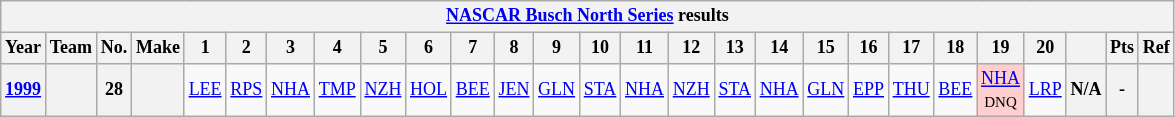<table class="wikitable" style="text-align:center; font-size:75%">
<tr>
<th colspan=45><a href='#'>NASCAR Busch North Series</a> results</th>
</tr>
<tr>
<th>Year</th>
<th>Team</th>
<th>No.</th>
<th>Make</th>
<th>1</th>
<th>2</th>
<th>3</th>
<th>4</th>
<th>5</th>
<th>6</th>
<th>7</th>
<th>8</th>
<th>9</th>
<th>10</th>
<th>11</th>
<th>12</th>
<th>13</th>
<th>14</th>
<th>15</th>
<th>16</th>
<th>17</th>
<th>18</th>
<th>19</th>
<th>20</th>
<th></th>
<th>Pts</th>
<th>Ref</th>
</tr>
<tr>
<th><a href='#'>1999</a></th>
<th></th>
<th>28</th>
<th></th>
<td><a href='#'>LEE</a></td>
<td><a href='#'>RPS</a></td>
<td><a href='#'>NHA</a></td>
<td><a href='#'>TMP</a></td>
<td><a href='#'>NZH</a></td>
<td><a href='#'>HOL</a></td>
<td><a href='#'>BEE</a></td>
<td><a href='#'>JEN</a></td>
<td><a href='#'>GLN</a></td>
<td><a href='#'>STA</a></td>
<td><a href='#'>NHA</a></td>
<td><a href='#'>NZH</a></td>
<td><a href='#'>STA</a></td>
<td><a href='#'>NHA</a></td>
<td><a href='#'>GLN</a></td>
<td><a href='#'>EPP</a></td>
<td><a href='#'>THU</a></td>
<td><a href='#'>BEE</a></td>
<td style="background:#FFCFCF;"><a href='#'>NHA</a><br><small>DNQ</small></td>
<td><a href='#'>LRP</a></td>
<th>N/A</th>
<th>-</th>
<th></th>
</tr>
</table>
